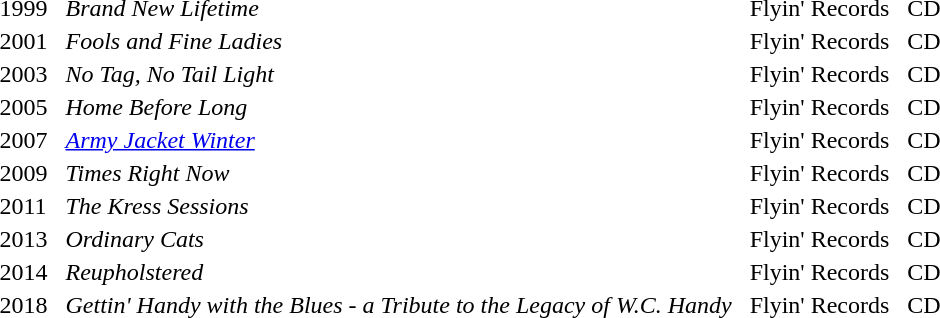<table>
<tr>
<td>1999</td>
<td></td>
<td></td>
<td><em>Brand New Lifetime</em></td>
<td></td>
<td></td>
<td>Flyin' Records</td>
<td></td>
<td></td>
<td>CD</td>
</tr>
<tr>
<td>2001</td>
<td></td>
<td></td>
<td><em>Fools and Fine Ladies</em></td>
<td></td>
<td></td>
<td>Flyin' Records</td>
<td></td>
<td></td>
<td>CD</td>
</tr>
<tr>
<td>2003</td>
<td></td>
<td></td>
<td><em>No Tag, No Tail Light</em></td>
<td></td>
<td></td>
<td>Flyin' Records</td>
<td></td>
<td></td>
<td>CD</td>
</tr>
<tr>
<td>2005</td>
<td></td>
<td></td>
<td><em>Home Before Long</em></td>
<td></td>
<td></td>
<td>Flyin' Records</td>
<td></td>
<td></td>
<td>CD</td>
</tr>
<tr>
<td>2007</td>
<td></td>
<td></td>
<td><em><a href='#'>Army Jacket Winter</a></em></td>
<td></td>
<td></td>
<td>Flyin' Records</td>
<td></td>
<td></td>
<td>CD</td>
</tr>
<tr>
<td>2009</td>
<td></td>
<td></td>
<td><em>Times Right Now</em></td>
<td></td>
<td></td>
<td>Flyin' Records</td>
<td></td>
<td></td>
<td>CD</td>
</tr>
<tr>
<td>2011</td>
<td></td>
<td></td>
<td><em>The Kress Sessions</em></td>
<td></td>
<td></td>
<td>Flyin' Records</td>
<td></td>
<td></td>
<td>CD</td>
</tr>
<tr>
<td>2013</td>
<td></td>
<td></td>
<td><em>Ordinary Cats</em></td>
<td></td>
<td></td>
<td>Flyin' Records</td>
<td></td>
<td></td>
<td>CD</td>
</tr>
<tr>
<td>2014</td>
<td></td>
<td></td>
<td><em>Reupholstered</em></td>
<td></td>
<td></td>
<td>Flyin' Records</td>
<td></td>
<td></td>
<td>CD</td>
</tr>
<tr>
<td>2018</td>
<td></td>
<td></td>
<td><em>Gettin' Handy with the Blues - a Tribute to the Legacy of W.C. Handy</em></td>
<td></td>
<td></td>
<td>Flyin' Records</td>
<td></td>
<td></td>
<td>CD</td>
</tr>
</table>
